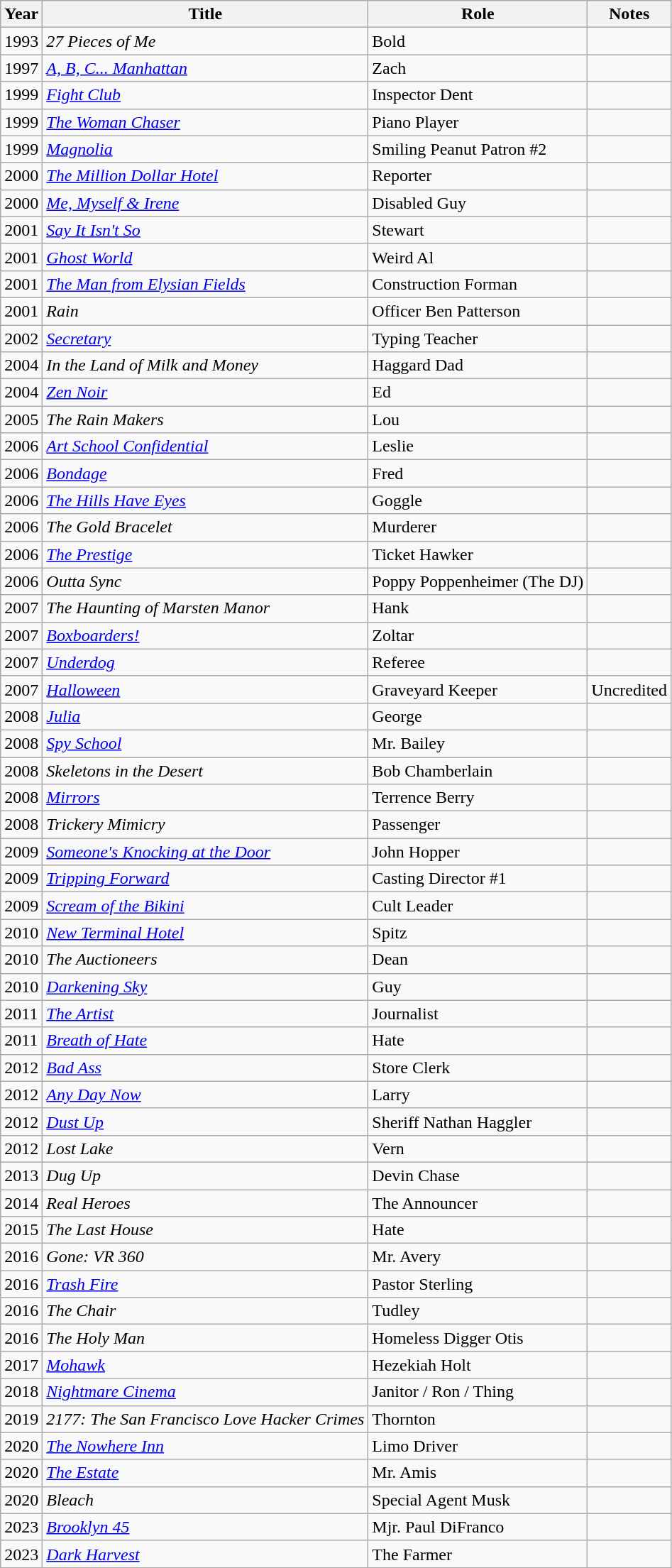<table class="wikitable sortable">
<tr>
<th>Year</th>
<th>Title</th>
<th>Role</th>
<th>Notes</th>
</tr>
<tr>
<td>1993</td>
<td><em>27 Pieces of Me</em></td>
<td>Bold</td>
<td></td>
</tr>
<tr>
<td>1997</td>
<td><em><a href='#'>A, B, C... Manhattan</a></em></td>
<td>Zach</td>
<td></td>
</tr>
<tr>
<td>1999</td>
<td><em><a href='#'>Fight Club</a></em></td>
<td>Inspector Dent</td>
<td></td>
</tr>
<tr>
<td>1999</td>
<td><em><a href='#'>The Woman Chaser</a></em></td>
<td>Piano Player</td>
<td></td>
</tr>
<tr>
<td>1999</td>
<td><a href='#'><em>Magnolia</em></a></td>
<td>Smiling Peanut Patron #2</td>
<td></td>
</tr>
<tr>
<td>2000</td>
<td><em><a href='#'>The Million Dollar Hotel</a></em></td>
<td>Reporter</td>
<td></td>
</tr>
<tr>
<td>2000</td>
<td><em><a href='#'>Me, Myself & Irene</a></em></td>
<td>Disabled Guy</td>
<td></td>
</tr>
<tr>
<td>2001</td>
<td><a href='#'><em>Say It Isn't So</em></a></td>
<td>Stewart</td>
<td></td>
</tr>
<tr>
<td>2001</td>
<td><a href='#'><em>Ghost World</em></a></td>
<td>Weird Al</td>
<td></td>
</tr>
<tr>
<td>2001</td>
<td><em><a href='#'>The Man from Elysian Fields</a></em></td>
<td>Construction Forman</td>
<td></td>
</tr>
<tr>
<td>2001</td>
<td><em>Rain</em></td>
<td>Officer Ben Patterson</td>
<td></td>
</tr>
<tr>
<td>2002</td>
<td><a href='#'><em>Secretary</em></a></td>
<td>Typing Teacher</td>
<td></td>
</tr>
<tr>
<td>2004</td>
<td><em>In the Land of Milk and Money</em></td>
<td>Haggard Dad</td>
<td></td>
</tr>
<tr>
<td>2004</td>
<td><em><a href='#'>Zen Noir</a></em></td>
<td>Ed</td>
<td></td>
</tr>
<tr>
<td>2005</td>
<td><em>The Rain Makers</em></td>
<td>Lou</td>
<td></td>
</tr>
<tr>
<td>2006</td>
<td><em><a href='#'>Art School Confidential</a></em></td>
<td>Leslie</td>
<td></td>
</tr>
<tr>
<td>2006</td>
<td><a href='#'><em>Bondage</em></a></td>
<td>Fred</td>
<td></td>
</tr>
<tr>
<td>2006</td>
<td><a href='#'><em>The Hills Have Eyes</em></a></td>
<td>Goggle</td>
<td></td>
</tr>
<tr>
<td>2006</td>
<td><em>The Gold Bracelet</em></td>
<td>Murderer</td>
<td></td>
</tr>
<tr>
<td>2006</td>
<td><a href='#'><em>The Prestige</em></a></td>
<td>Ticket Hawker</td>
<td></td>
</tr>
<tr>
<td>2006</td>
<td><em>Outta Sync</em></td>
<td>Poppy Poppenheimer (The DJ)</td>
<td></td>
</tr>
<tr>
<td>2007</td>
<td><em>The Haunting of Marsten Manor</em></td>
<td>Hank</td>
<td></td>
</tr>
<tr>
<td>2007</td>
<td><em><a href='#'>Boxboarders!</a></em></td>
<td>Zoltar</td>
<td></td>
</tr>
<tr>
<td>2007</td>
<td><a href='#'><em>Underdog</em></a></td>
<td>Referee</td>
<td></td>
</tr>
<tr>
<td>2007</td>
<td><a href='#'><em>Halloween</em></a></td>
<td>Graveyard Keeper</td>
<td>Uncredited</td>
</tr>
<tr>
<td>2008</td>
<td><a href='#'><em>Julia</em></a></td>
<td>George</td>
<td></td>
</tr>
<tr>
<td>2008</td>
<td><em><a href='#'>Spy School</a></em></td>
<td>Mr. Bailey</td>
<td></td>
</tr>
<tr>
<td>2008</td>
<td><em>Skeletons in the Desert</em></td>
<td>Bob Chamberlain</td>
<td></td>
</tr>
<tr>
<td>2008</td>
<td><a href='#'><em>Mirrors</em></a></td>
<td>Terrence Berry</td>
<td></td>
</tr>
<tr>
<td>2008</td>
<td><em>Trickery Mimicry</em></td>
<td>Passenger</td>
<td></td>
</tr>
<tr>
<td>2009</td>
<td><em><a href='#'>Someone's Knocking at the Door</a></em></td>
<td>John Hopper</td>
<td></td>
</tr>
<tr>
<td>2009</td>
<td><em><a href='#'>Tripping Forward</a></em></td>
<td>Casting Director #1</td>
<td></td>
</tr>
<tr>
<td>2009</td>
<td><em><a href='#'>Scream of the Bikini</a></em></td>
<td>Cult Leader</td>
<td></td>
</tr>
<tr>
<td>2010</td>
<td><em><a href='#'>New Terminal Hotel</a></em></td>
<td>Spitz</td>
<td></td>
</tr>
<tr>
<td>2010</td>
<td><em>The Auctioneers</em></td>
<td>Dean</td>
<td></td>
</tr>
<tr>
<td>2010</td>
<td><em><a href='#'>Darkening Sky</a></em></td>
<td>Guy</td>
<td></td>
</tr>
<tr>
<td>2011</td>
<td><a href='#'><em>The Artist</em></a></td>
<td>Journalist</td>
<td></td>
</tr>
<tr>
<td>2011</td>
<td><em><a href='#'>Breath of Hate</a></em></td>
<td>Hate</td>
<td></td>
</tr>
<tr>
<td>2012</td>
<td><a href='#'><em>Bad Ass</em></a></td>
<td>Store Clerk</td>
<td></td>
</tr>
<tr>
<td>2012</td>
<td><a href='#'><em>Any Day Now</em></a></td>
<td>Larry</td>
<td></td>
</tr>
<tr>
<td>2012</td>
<td><em><a href='#'>Dust Up</a></em></td>
<td>Sheriff Nathan Haggler</td>
<td></td>
</tr>
<tr>
<td>2012</td>
<td><em>Lost Lake</em></td>
<td>Vern</td>
<td></td>
</tr>
<tr>
<td>2013</td>
<td><em>Dug Up</em></td>
<td>Devin Chase</td>
<td></td>
</tr>
<tr>
<td>2014</td>
<td><em>Real Heroes</em></td>
<td>The Announcer</td>
<td></td>
</tr>
<tr>
<td>2015</td>
<td><em>The Last House</em></td>
<td>Hate</td>
<td></td>
</tr>
<tr>
<td>2016</td>
<td><em>Gone: VR 360</em></td>
<td>Mr. Avery</td>
<td></td>
</tr>
<tr>
<td>2016</td>
<td><em><a href='#'>Trash Fire</a></em></td>
<td>Pastor Sterling</td>
<td></td>
</tr>
<tr>
<td>2016</td>
<td><em>The Chair</em></td>
<td>Tudley</td>
<td></td>
</tr>
<tr>
<td>2016</td>
<td><em>The Holy Man</em></td>
<td>Homeless Digger Otis</td>
<td></td>
</tr>
<tr>
<td>2017</td>
<td><a href='#'><em>Mohawk</em></a></td>
<td>Hezekiah Holt</td>
<td></td>
</tr>
<tr>
<td>2018</td>
<td><em><a href='#'>Nightmare Cinema</a></em></td>
<td>Janitor / Ron / Thing</td>
<td></td>
</tr>
<tr>
<td>2019</td>
<td><em>2177: The San Francisco Love Hacker Crimes</em></td>
<td>Thornton</td>
<td></td>
</tr>
<tr>
<td>2020</td>
<td><em><a href='#'>The Nowhere Inn</a></em></td>
<td>Limo Driver</td>
<td></td>
</tr>
<tr>
<td>2020</td>
<td><a href='#'><em>The Estate</em></a></td>
<td>Mr. Amis</td>
<td></td>
</tr>
<tr>
<td>2020</td>
<td><em>Bleach</em></td>
<td>Special Agent Musk</td>
<td></td>
</tr>
<tr>
<td>2023</td>
<td><em><a href='#'>Brooklyn 45</a></em></td>
<td>Mjr. Paul DiFranco</td>
<td></td>
</tr>
<tr>
<td>2023</td>
<td><a href='#'><em>Dark Harvest</em></a></td>
<td>The Farmer</td>
<td></td>
</tr>
</table>
